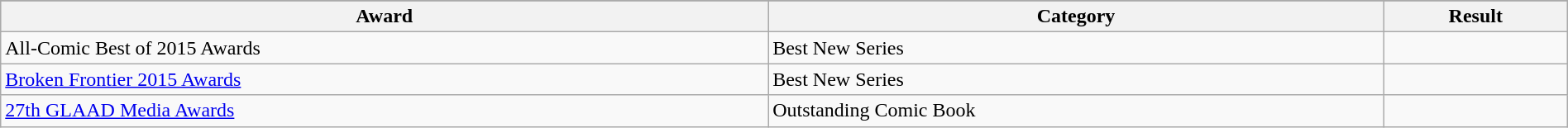<table class="wikitable sortable" style="width:100%;">
<tr style="background:#ccc; text-align:center;">
</tr>
<tr style="background:#ccc; text-align:center;">
<th>Award</th>
<th>Category</th>
<th>Result</th>
</tr>
<tr>
<td>All-Comic Best of 2015 Awards</td>
<td>Best New Series</td>
<td></td>
</tr>
<tr>
<td><a href='#'>Broken Frontier 2015 Awards</a></td>
<td>Best New Series</td>
<td></td>
</tr>
<tr>
<td><a href='#'>27th GLAAD Media Awards</a></td>
<td>Outstanding Comic Book</td>
<td></td>
</tr>
</table>
